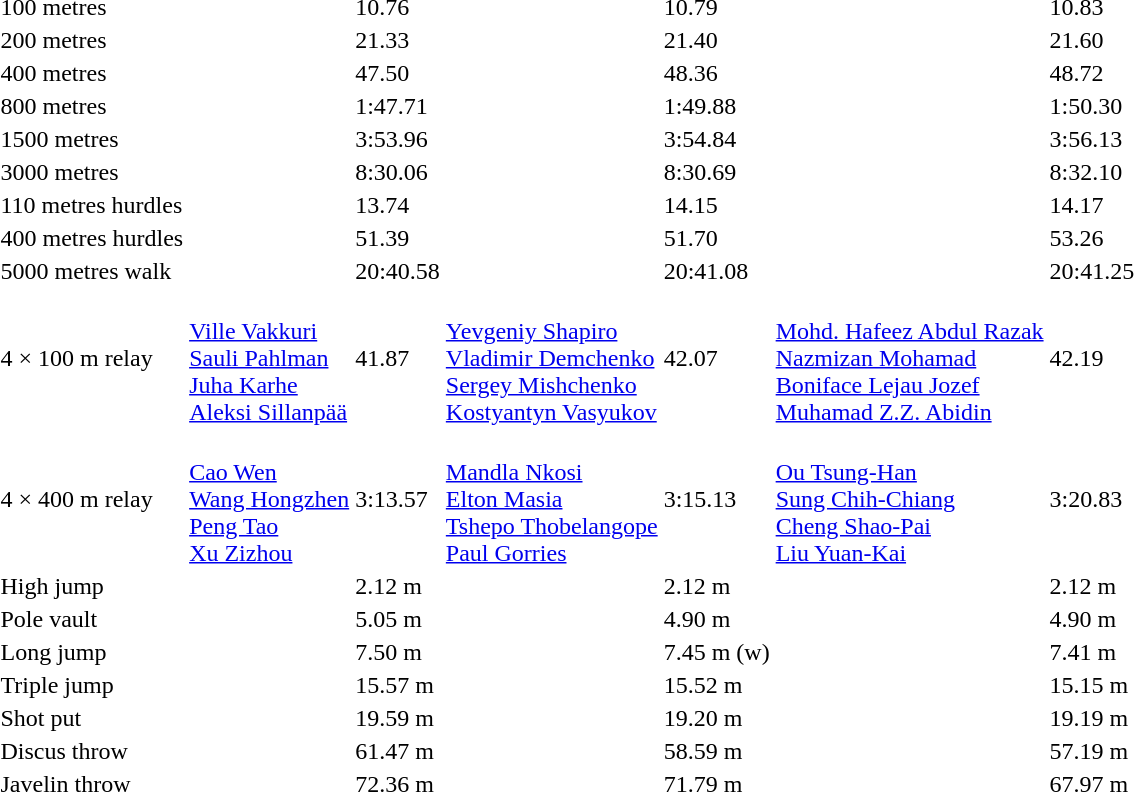<table>
<tr>
<td>100 metres</td>
<td></td>
<td>10.76</td>
<td></td>
<td>10.79</td>
<td></td>
<td>10.83</td>
</tr>
<tr>
<td>200 metres</td>
<td></td>
<td>21.33</td>
<td></td>
<td>21.40</td>
<td></td>
<td>21.60</td>
</tr>
<tr>
<td>400 metres</td>
<td></td>
<td>47.50</td>
<td></td>
<td>48.36</td>
<td></td>
<td>48.72</td>
</tr>
<tr>
<td>800 metres</td>
<td></td>
<td>1:47.71</td>
<td></td>
<td>1:49.88</td>
<td></td>
<td>1:50.30</td>
</tr>
<tr>
<td>1500 metres</td>
<td></td>
<td>3:53.96</td>
<td></td>
<td>3:54.84</td>
<td></td>
<td>3:56.13</td>
</tr>
<tr>
<td>3000 metres</td>
<td></td>
<td>8:30.06</td>
<td></td>
<td>8:30.69</td>
<td></td>
<td>8:32.10</td>
</tr>
<tr>
<td>110 metres hurdles</td>
<td></td>
<td>13.74</td>
<td></td>
<td>14.15</td>
<td></td>
<td>14.17</td>
</tr>
<tr>
<td>400 metres hurdles</td>
<td></td>
<td>51.39</td>
<td></td>
<td>51.70</td>
<td></td>
<td>53.26</td>
</tr>
<tr>
<td>5000 metres walk</td>
<td></td>
<td>20:40.58</td>
<td></td>
<td>20:41.08</td>
<td></td>
<td>20:41.25</td>
</tr>
<tr>
<td>4 × 100 m relay</td>
<td><br><a href='#'>Ville Vakkuri</a><br><a href='#'>Sauli Pahlman</a><br><a href='#'>Juha Karhe</a><br><a href='#'>Aleksi Sillanpää</a></td>
<td>41.87</td>
<td><br><a href='#'>Yevgeniy Shapiro</a><br><a href='#'>Vladimir Demchenko</a><br><a href='#'>Sergey Mishchenko</a><br><a href='#'>Kostyantyn Vasyukov</a></td>
<td>42.07</td>
<td><br><a href='#'>Mohd. Hafeez Abdul Razak</a><br><a href='#'>Nazmizan Mohamad</a><br><a href='#'>Boniface Lejau Jozef</a><br><a href='#'>Muhamad Z.Z. Abidin</a></td>
<td>42.19</td>
</tr>
<tr>
<td>4 × 400 m relay</td>
<td><br><a href='#'>Cao Wen</a><br><a href='#'>Wang Hongzhen</a><br><a href='#'>Peng Tao</a><br><a href='#'>Xu Zizhou</a></td>
<td>3:13.57</td>
<td><br><a href='#'>Mandla Nkosi</a><br><a href='#'>Elton Masia</a><br><a href='#'>Tshepo Thobelangope</a><br><a href='#'>Paul Gorries</a></td>
<td>3:15.13</td>
<td><br><a href='#'>Ou Tsung-Han</a><br><a href='#'>Sung Chih-Chiang</a><br><a href='#'>Cheng Shao-Pai</a><br><a href='#'>Liu Yuan-Kai</a></td>
<td>3:20.83</td>
</tr>
<tr>
<td>High jump</td>
<td></td>
<td>2.12 m</td>
<td></td>
<td>2.12 m</td>
<td></td>
<td>2.12 m</td>
</tr>
<tr>
<td>Pole vault</td>
<td></td>
<td>5.05 m</td>
<td></td>
<td>4.90 m</td>
<td></td>
<td>4.90 m</td>
</tr>
<tr>
<td>Long jump</td>
<td></td>
<td>7.50 m</td>
<td></td>
<td>7.45  m (w)</td>
<td></td>
<td>7.41 m</td>
</tr>
<tr>
<td>Triple jump</td>
<td></td>
<td>15.57 m</td>
<td></td>
<td>15.52 m</td>
<td></td>
<td>15.15 m</td>
</tr>
<tr>
<td>Shot put</td>
<td></td>
<td>19.59 m</td>
<td></td>
<td>19.20 m</td>
<td></td>
<td>19.19 m</td>
</tr>
<tr>
<td>Discus throw</td>
<td></td>
<td>61.47 m</td>
<td></td>
<td>58.59 m</td>
<td></td>
<td>57.19 m</td>
</tr>
<tr>
<td>Javelin throw</td>
<td></td>
<td>72.36 m</td>
<td></td>
<td>71.79 m</td>
<td></td>
<td>67.97 m</td>
</tr>
</table>
